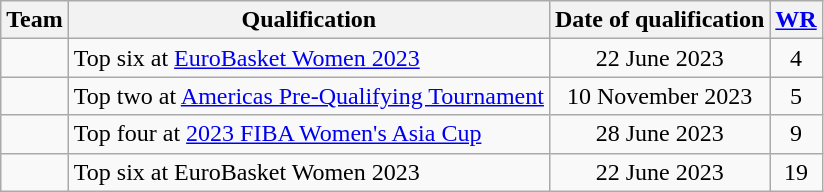<table class="wikitable sortable">
<tr>
<th>Team</th>
<th>Qualification</th>
<th>Date of qualification</th>
<th><a href='#'>WR</a></th>
</tr>
<tr>
<td></td>
<td>Top six at <a href='#'>EuroBasket Women 2023</a></td>
<td align=center>22 June 2023</td>
<td align=center>4</td>
</tr>
<tr>
<td></td>
<td>Top two at <a href='#'>Americas Pre-Qualifying Tournament</a></td>
<td align=center>10 November 2023</td>
<td align=center>5</td>
</tr>
<tr>
<td></td>
<td>Top four at <a href='#'>2023 FIBA Women's Asia Cup</a></td>
<td align=center>28 June 2023</td>
<td align=center>9</td>
</tr>
<tr>
<td></td>
<td>Top six at EuroBasket Women 2023</td>
<td align=center>22 June 2023</td>
<td align=center>19</td>
</tr>
</table>
